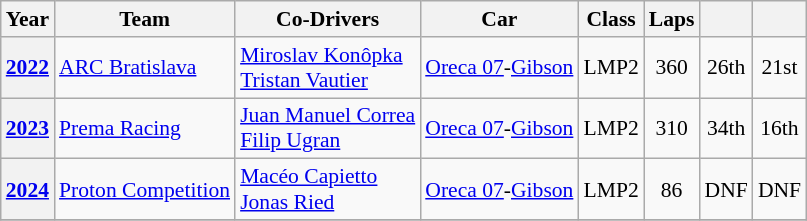<table class="wikitable" style="text-align:center; font-size:90%">
<tr>
<th>Year</th>
<th>Team</th>
<th>Co-Drivers</th>
<th>Car</th>
<th>Class</th>
<th>Laps</th>
<th></th>
<th></th>
</tr>
<tr>
<th><a href='#'>2022</a></th>
<td align="left" nowrap> <a href='#'>ARC Bratislava</a></td>
<td align="left" nowrap> <a href='#'>Miroslav Konôpka</a><br> <a href='#'>Tristan Vautier</a></td>
<td align="left" nowrap><a href='#'>Oreca 07</a>-<a href='#'>Gibson</a></td>
<td>LMP2</td>
<td>360</td>
<td>26th</td>
<td>21st</td>
</tr>
<tr>
<th><a href='#'>2023</a></th>
<td align="left" nowrap> <a href='#'>Prema Racing</a></td>
<td align="left" nowrap> <a href='#'>Juan Manuel Correa</a><br> <a href='#'>Filip Ugran</a></td>
<td align="left" nowrap><a href='#'>Oreca 07</a>-<a href='#'>Gibson</a></td>
<td>LMP2</td>
<td>310</td>
<td>34th</td>
<td>16th</td>
</tr>
<tr>
<th><a href='#'>2024</a></th>
<td align="left"> <a href='#'>Proton Competition</a></td>
<td align="left"> <a href='#'>Macéo Capietto</a><br> <a href='#'>Jonas Ried</a></td>
<td align="left"><a href='#'>Oreca 07</a>-<a href='#'>Gibson</a></td>
<td>LMP2</td>
<td>86</td>
<td>DNF</td>
<td>DNF</td>
</tr>
<tr>
</tr>
</table>
